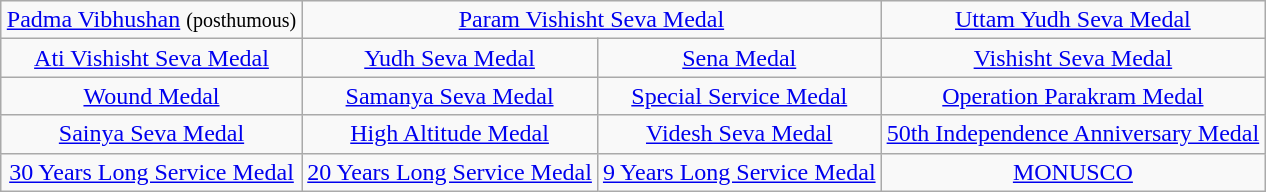<table class="wikitable" style="margin:1em auto; text-align:center;">
<tr>
<td><a href='#'>Padma Vibhushan</a> <small>(posthumous)</small></td>
<td colspan="2"><a href='#'>Param Vishisht Seva Medal</a></td>
<td><a href='#'>Uttam Yudh Seva Medal</a></td>
</tr>
<tr>
<td><a href='#'>Ati Vishisht Seva Medal</a></td>
<td><a href='#'>Yudh Seva Medal</a></td>
<td><a href='#'>Sena Medal</a></td>
<td><a href='#'>Vishisht Seva Medal</a></td>
</tr>
<tr>
<td><a href='#'>Wound Medal</a></td>
<td><a href='#'>Samanya Seva Medal</a></td>
<td><a href='#'>Special Service Medal</a></td>
<td><a href='#'>Operation Parakram Medal</a></td>
</tr>
<tr>
<td><a href='#'>Sainya Seva Medal</a></td>
<td><a href='#'>High Altitude Medal</a></td>
<td><a href='#'>Videsh Seva Medal</a></td>
<td><a href='#'>50th Independence Anniversary Medal</a></td>
</tr>
<tr>
<td><a href='#'>30 Years Long Service Medal</a></td>
<td><a href='#'>20 Years Long Service Medal</a></td>
<td><a href='#'>9 Years Long Service Medal</a></td>
<td><a href='#'>MONUSCO</a></td>
</tr>
</table>
